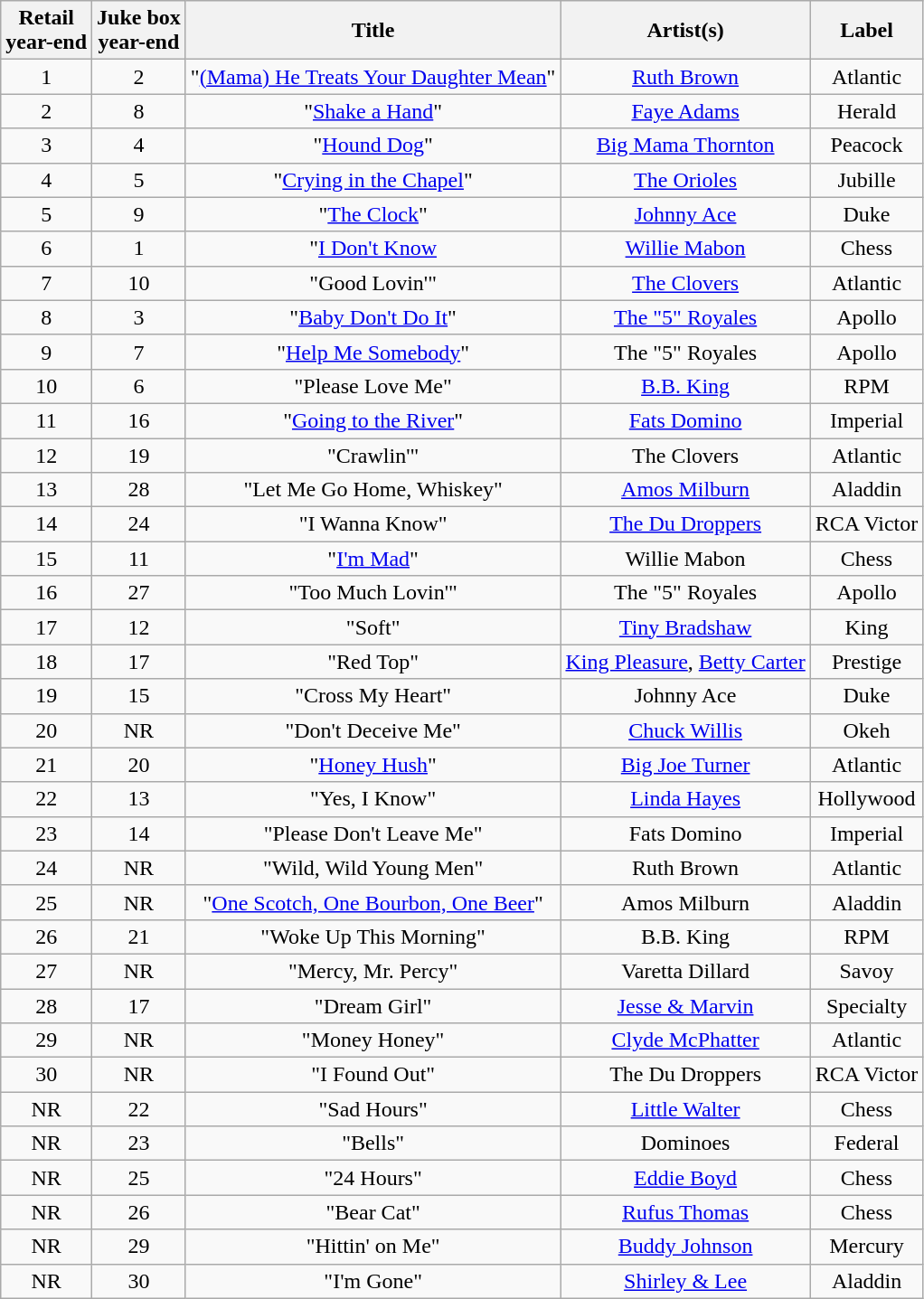<table class="wikitable sortable" style="text-align: center">
<tr>
<th scope="col">Retail<br>year-end</th>
<th scope="col">Juke box<br>year-end</th>
<th scope="col">Title</th>
<th scope="col">Artist(s)</th>
<th scope="col">Label</th>
</tr>
<tr>
<td>1</td>
<td>2</td>
<td>"<a href='#'>(Mama) He Treats Your Daughter Mean</a>"</td>
<td><a href='#'>Ruth Brown</a></td>
<td>Atlantic</td>
</tr>
<tr>
<td>2</td>
<td>8</td>
<td>"<a href='#'>Shake a Hand</a>"</td>
<td><a href='#'>Faye Adams</a></td>
<td>Herald</td>
</tr>
<tr>
<td>3</td>
<td>4</td>
<td>"<a href='#'>Hound Dog</a>"</td>
<td><a href='#'>Big Mama Thornton</a></td>
<td>Peacock</td>
</tr>
<tr>
<td>4</td>
<td>5</td>
<td>"<a href='#'>Crying in the Chapel</a>"</td>
<td><a href='#'>The Orioles</a></td>
<td>Jubille</td>
</tr>
<tr>
<td>5</td>
<td>9</td>
<td>"<a href='#'>The Clock</a>"</td>
<td><a href='#'>Johnny Ace</a></td>
<td>Duke</td>
</tr>
<tr>
<td>6</td>
<td>1</td>
<td>"<a href='#'>I Don't Know</a></td>
<td><a href='#'>Willie Mabon</a></td>
<td>Chess</td>
</tr>
<tr>
<td>7</td>
<td>10</td>
<td>"Good Lovin'"</td>
<td><a href='#'>The Clovers</a></td>
<td>Atlantic</td>
</tr>
<tr>
<td>8</td>
<td>3</td>
<td>"<a href='#'>Baby Don't Do It</a>"</td>
<td><a href='#'>The "5" Royales</a></td>
<td>Apollo</td>
</tr>
<tr>
<td>9</td>
<td>7</td>
<td>"<a href='#'>Help Me Somebody</a>"</td>
<td>The "5" Royales</td>
<td>Apollo</td>
</tr>
<tr>
<td>10</td>
<td>6</td>
<td>"Please Love Me"</td>
<td><a href='#'>B.B. King</a></td>
<td>RPM</td>
</tr>
<tr>
<td>11</td>
<td>16</td>
<td>"<a href='#'>Going to the River</a>"</td>
<td><a href='#'>Fats Domino</a></td>
<td>Imperial</td>
</tr>
<tr>
<td>12</td>
<td>19</td>
<td>"Crawlin'"</td>
<td>The Clovers</td>
<td>Atlantic</td>
</tr>
<tr>
<td>13</td>
<td>28</td>
<td>"Let Me Go Home, Whiskey"</td>
<td><a href='#'>Amos Milburn</a></td>
<td>Aladdin</td>
</tr>
<tr>
<td>14</td>
<td>24</td>
<td>"I Wanna Know"</td>
<td><a href='#'>The Du Droppers</a></td>
<td>RCA Victor</td>
</tr>
<tr>
<td>15</td>
<td>11</td>
<td>"<a href='#'>I'm Mad</a>"</td>
<td>Willie Mabon</td>
<td>Chess</td>
</tr>
<tr>
<td>16</td>
<td>27</td>
<td>"Too Much Lovin'"</td>
<td>The "5" Royales</td>
<td>Apollo</td>
</tr>
<tr>
<td>17</td>
<td>12</td>
<td>"Soft"</td>
<td><a href='#'>Tiny Bradshaw</a></td>
<td>King</td>
</tr>
<tr>
<td>18</td>
<td>17</td>
<td>"Red Top"</td>
<td><a href='#'>King Pleasure</a>, <a href='#'>Betty Carter</a></td>
<td>Prestige</td>
</tr>
<tr>
<td>19</td>
<td>15</td>
<td>"Cross My Heart"</td>
<td>Johnny Ace</td>
<td>Duke</td>
</tr>
<tr>
<td>20</td>
<td>NR</td>
<td>"Don't Deceive Me"</td>
<td><a href='#'>Chuck Willis</a></td>
<td>Okeh</td>
</tr>
<tr>
<td>21</td>
<td>20</td>
<td>"<a href='#'>Honey Hush</a>"</td>
<td><a href='#'>Big Joe Turner</a></td>
<td>Atlantic</td>
</tr>
<tr>
<td>22</td>
<td>13</td>
<td>"Yes, I Know"</td>
<td><a href='#'>Linda Hayes</a></td>
<td>Hollywood</td>
</tr>
<tr>
<td>23</td>
<td>14</td>
<td>"Please Don't Leave Me"</td>
<td>Fats Domino</td>
<td>Imperial</td>
</tr>
<tr>
<td>24</td>
<td>NR</td>
<td>"Wild, Wild Young Men"</td>
<td>Ruth Brown</td>
<td>Atlantic</td>
</tr>
<tr>
<td>25</td>
<td>NR</td>
<td>"<a href='#'>One Scotch, One Bourbon, One Beer</a>"</td>
<td>Amos Milburn</td>
<td>Aladdin</td>
</tr>
<tr>
<td>26</td>
<td>21</td>
<td>"Woke Up This Morning"</td>
<td>B.B. King</td>
<td>RPM</td>
</tr>
<tr>
<td>27</td>
<td>NR</td>
<td>"Mercy, Mr. Percy"</td>
<td>Varetta Dillard</td>
<td>Savoy</td>
</tr>
<tr>
<td>28</td>
<td>17</td>
<td>"Dream Girl"</td>
<td><a href='#'>Jesse & Marvin</a></td>
<td>Specialty</td>
</tr>
<tr>
<td>29</td>
<td>NR</td>
<td>"Money Honey"</td>
<td><a href='#'>Clyde McPhatter</a></td>
<td>Atlantic</td>
</tr>
<tr>
<td>30</td>
<td>NR</td>
<td>"I Found Out"</td>
<td>The Du Droppers</td>
<td>RCA Victor</td>
</tr>
<tr>
<td>NR</td>
<td>22</td>
<td>"Sad Hours"</td>
<td><a href='#'>Little Walter</a></td>
<td>Chess</td>
</tr>
<tr>
<td>NR</td>
<td>23</td>
<td>"Bells"</td>
<td>Dominoes</td>
<td>Federal</td>
</tr>
<tr>
<td>NR</td>
<td>25</td>
<td>"24 Hours"</td>
<td><a href='#'>Eddie Boyd</a></td>
<td>Chess</td>
</tr>
<tr>
<td>NR</td>
<td>26</td>
<td>"Bear Cat"</td>
<td><a href='#'>Rufus Thomas</a></td>
<td>Chess</td>
</tr>
<tr>
<td>NR</td>
<td>29</td>
<td>"Hittin' on Me"</td>
<td><a href='#'>Buddy Johnson</a></td>
<td>Mercury</td>
</tr>
<tr>
<td>NR</td>
<td>30</td>
<td>"I'm Gone"</td>
<td><a href='#'>Shirley & Lee</a></td>
<td>Aladdin</td>
</tr>
</table>
